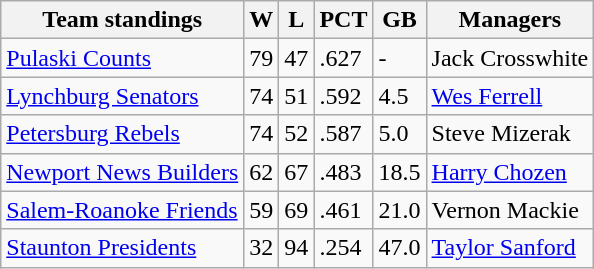<table class="wikitable">
<tr>
<th>Team standings</th>
<th>W</th>
<th>L</th>
<th>PCT</th>
<th>GB</th>
<th>Managers</th>
</tr>
<tr>
<td><a href='#'>Pulaski Counts</a></td>
<td>79</td>
<td>47</td>
<td>.627</td>
<td>-</td>
<td>Jack Crosswhite</td>
</tr>
<tr>
<td><a href='#'>Lynchburg Senators</a></td>
<td>74</td>
<td>51</td>
<td>.592</td>
<td>4.5</td>
<td><a href='#'>Wes Ferrell</a></td>
</tr>
<tr>
<td><a href='#'>Petersburg Rebels</a></td>
<td>74</td>
<td>52</td>
<td>.587</td>
<td>5.0</td>
<td>Steve Mizerak</td>
</tr>
<tr>
<td><a href='#'>Newport News Builders</a></td>
<td>62</td>
<td>67</td>
<td>.483</td>
<td>18.5</td>
<td><a href='#'>Harry Chozen</a></td>
</tr>
<tr>
<td><a href='#'>Salem-Roanoke Friends</a></td>
<td>59</td>
<td>69</td>
<td>.461</td>
<td>21.0</td>
<td>Vernon Mackie</td>
</tr>
<tr>
<td><a href='#'>Staunton Presidents</a></td>
<td>32</td>
<td>94</td>
<td>.254</td>
<td>47.0</td>
<td><a href='#'>Taylor Sanford</a></td>
</tr>
</table>
